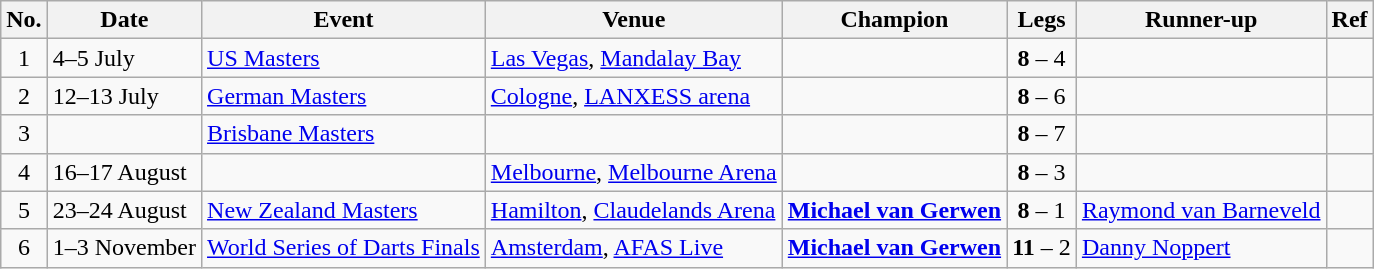<table class="wikitable">
<tr>
<th>No.</th>
<th>Date</th>
<th>Event</th>
<th>Venue</th>
<th>Champion</th>
<th>Legs</th>
<th>Runner-up</th>
<th>Ref</th>
</tr>
<tr>
<td align=center>1</td>
<td align=left>4–5 July</td>
<td><a href='#'>US Masters</a></td>
<td> <a href='#'>Las Vegas</a>, <a href='#'>Mandalay Bay</a></td>
<td align=right></td>
<td align=center><strong>8</strong> – 4</td>
<td></td>
<td align="center"></td>
</tr>
<tr>
<td align=center>2</td>
<td align=left>12–13 July</td>
<td><a href='#'>German Masters</a></td>
<td> <a href='#'>Cologne</a>, <a href='#'>LANXESS arena</a></td>
<td align=right></td>
<td align=center><strong>8</strong> – 6</td>
<td></td>
<td align="center"></td>
</tr>
<tr>
<td align=center>3</td>
<td align=left></td>
<td><a href='#'>Brisbane Masters</a></td>
<td></td>
<td align=right></td>
<td align=center><strong>8</strong> – 7</td>
<td>  </td>
<td align="center"></td>
</tr>
<tr>
<td align=center>4</td>
<td align=left>16–17 August</td>
<td></td>
<td> <a href='#'>Melbourne</a>, <a href='#'>Melbourne Arena</a></td>
<td align=right></td>
<td align=center><strong>8</strong> – 3</td>
<td> </td>
<td align="center"></td>
</tr>
<tr>
<td align=center>5</td>
<td align=left>23–24 August</td>
<td><a href='#'>New Zealand Masters</a></td>
<td> <a href='#'>Hamilton</a>, <a href='#'>Claudelands Arena</a></td>
<td align=right><strong><a href='#'>Michael van Gerwen</a></strong> </td>
<td align=center><strong>8</strong> – 1</td>
<td> <a href='#'>Raymond van Barneveld</a></td>
<td align="center"></td>
</tr>
<tr>
<td align=center>6</td>
<td align=left>1–3 November</td>
<td><a href='#'>World Series of Darts Finals</a></td>
<td> <a href='#'>Amsterdam</a>, <a href='#'>AFAS Live</a></td>
<td align=right><strong><a href='#'>Michael van Gerwen</a></strong> </td>
<td align=center><strong>11</strong> – 2</td>
<td> <a href='#'>Danny Noppert</a></td>
<td align="center"></td>
</tr>
</table>
